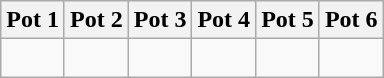<table class="wikitable">
<tr>
<th>Pot 1</th>
<th>Pot 2</th>
<th>Pot 3</th>
<th>Pot 4</th>
<th>Pot 5</th>
<th>Pot 6</th>
</tr>
<tr>
<td style="vertical-align: top;"><br></td>
<td style="vertical-align: top;"><br></td>
<td style="vertical-align: top;"><br></td>
<td style="vertical-align: top;"><br></td>
<td style="vertical-align: top;"><br></td>
<td style="vertical-align: top;"><br></td>
</tr>
</table>
